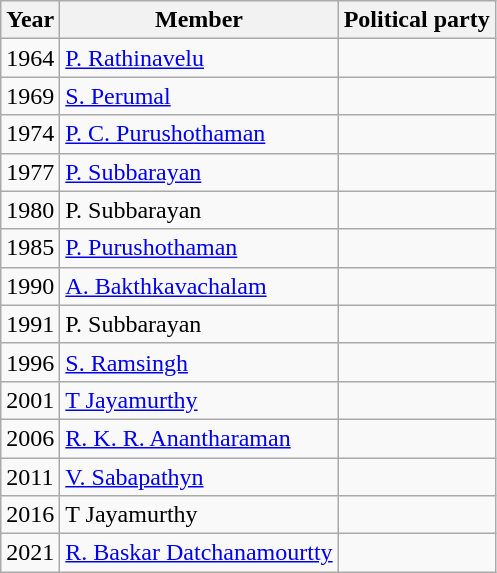<table class="wikitable sortable">
<tr>
<th>Year</th>
<th>Member</th>
<th colspan="2">Political party</th>
</tr>
<tr>
<td>1964</td>
<td><a href='#'>P. Rathinavelu</a></td>
<td></td>
</tr>
<tr>
<td>1969</td>
<td><a href='#'>S. Perumal</a></td>
<td></td>
</tr>
<tr>
<td>1974</td>
<td><a href='#'>P. C. Purushothaman</a></td>
<td></td>
</tr>
<tr>
<td>1977</td>
<td><a href='#'>P. Subbarayan</a></td>
<td></td>
</tr>
<tr>
<td>1980</td>
<td>P. Subbarayan</td>
<td></td>
</tr>
<tr>
<td>1985</td>
<td><a href='#'>P. Purushothaman</a></td>
<td></td>
</tr>
<tr>
<td>1990</td>
<td><a href='#'>A. Bakthkavachalam</a></td>
<td></td>
</tr>
<tr>
<td>1991</td>
<td>P. Subbarayan</td>
<td></td>
</tr>
<tr>
<td>1996</td>
<td><a href='#'>S. Ramsingh</a></td>
<td></td>
</tr>
<tr>
<td>2001</td>
<td><a href='#'>T Jayamurthy</a></td>
<td></td>
</tr>
<tr>
<td>2006</td>
<td><a href='#'>R. K. R. Anantharaman</a></td>
<td></td>
</tr>
<tr>
<td>2011</td>
<td><a href='#'>V. Sabapathyn</a></td>
<td></td>
</tr>
<tr>
<td>2016</td>
<td>T Jayamurthy</td>
<td></td>
</tr>
<tr>
<td>2021</td>
<td><a href='#'>R. Baskar Datchanamourtty</a></td>
<td></td>
</tr>
</table>
